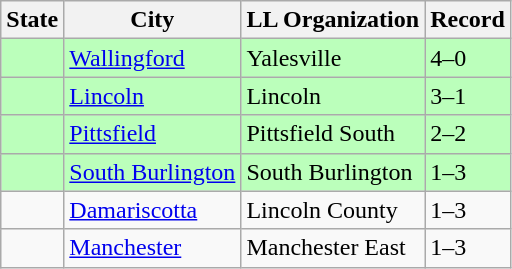<table class="wikitable">
<tr>
<th>State</th>
<th>City</th>
<th>LL Organization</th>
<th>Record</th>
</tr>
<tr bgcolor=#bbffbb>
<td><strong></strong></td>
<td><a href='#'>Wallingford</a></td>
<td>Yalesville</td>
<td>4–0</td>
</tr>
<tr bgcolor=#bbffbb>
<td><strong></strong></td>
<td><a href='#'>Lincoln</a></td>
<td>Lincoln</td>
<td>3–1</td>
</tr>
<tr bgcolor=#bbffbb>
<td><strong></strong></td>
<td><a href='#'>Pittsfield</a></td>
<td>Pittsfield South</td>
<td>2–2</td>
</tr>
<tr bgcolor=#bbffbb>
<td><strong></strong></td>
<td><a href='#'>South Burlington</a></td>
<td>South Burlington</td>
<td>1–3</td>
</tr>
<tr>
<td><strong></strong></td>
<td><a href='#'>Damariscotta</a></td>
<td>Lincoln County</td>
<td>1–3</td>
</tr>
<tr>
<td><strong></strong></td>
<td><a href='#'>Manchester</a></td>
<td>Manchester East</td>
<td>1–3</td>
</tr>
</table>
